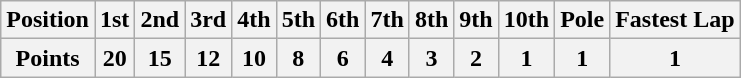<table class="wikitable">
<tr>
<th>Position</th>
<th>1st</th>
<th>2nd</th>
<th>3rd</th>
<th>4th</th>
<th>5th</th>
<th>6th</th>
<th>7th</th>
<th>8th</th>
<th>9th</th>
<th>10th</th>
<th>Pole</th>
<th>Fastest Lap</th>
</tr>
<tr>
<th>Points</th>
<th>20</th>
<th>15</th>
<th>12</th>
<th>10</th>
<th>8</th>
<th>6</th>
<th>4</th>
<th>3</th>
<th>2</th>
<th>1</th>
<th>1</th>
<th>1</th>
</tr>
</table>
